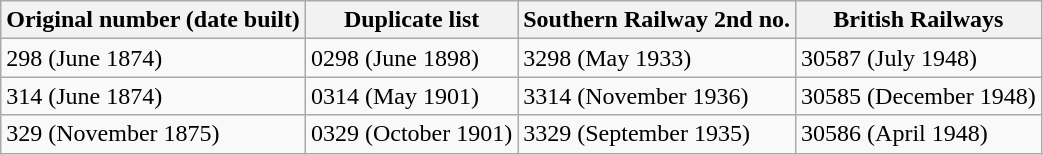<table class=wikitable>
<tr>
<th>Original number (date built)</th>
<th>Duplicate list</th>
<th>Southern Railway 2nd no.</th>
<th>British Railways</th>
</tr>
<tr>
<td>298 (June 1874)</td>
<td>0298 (June 1898)</td>
<td>3298 (May 1933)</td>
<td>30587 (July 1948)</td>
</tr>
<tr>
<td>314 (June 1874)</td>
<td>0314 (May 1901)</td>
<td>3314 (November 1936)</td>
<td>30585 (December 1948)</td>
</tr>
<tr>
<td>329 (November 1875)</td>
<td>0329 (October 1901)</td>
<td>3329 (September 1935)</td>
<td>30586 (April 1948)</td>
</tr>
</table>
